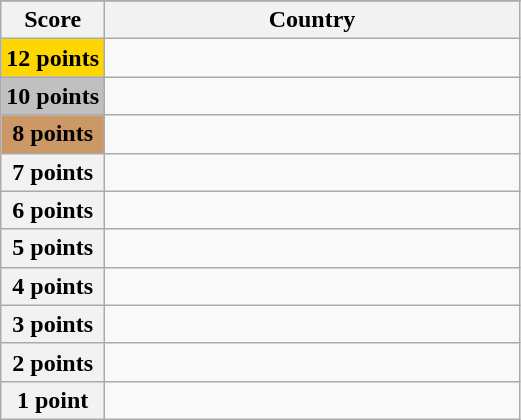<table class="wikitable">
<tr>
</tr>
<tr>
<th scope="col" width="20%">Score</th>
<th scope="col">Country</th>
</tr>
<tr>
<th scope="row" style="background:gold">12 points</th>
<td></td>
</tr>
<tr>
<th scope="row" style="background:silver">10 points</th>
<td></td>
</tr>
<tr>
<th scope="row" style="background:#CC9966">8 points</th>
<td></td>
</tr>
<tr>
<th scope="row">7 points</th>
<td></td>
</tr>
<tr>
<th scope="row">6 points</th>
<td></td>
</tr>
<tr>
<th scope="row">5 points</th>
<td></td>
</tr>
<tr>
<th scope="row">4 points</th>
<td></td>
</tr>
<tr>
<th scope="row">3 points</th>
<td></td>
</tr>
<tr>
<th scope="row">2 points</th>
<td></td>
</tr>
<tr>
<th scope="row">1 point</th>
<td></td>
</tr>
</table>
